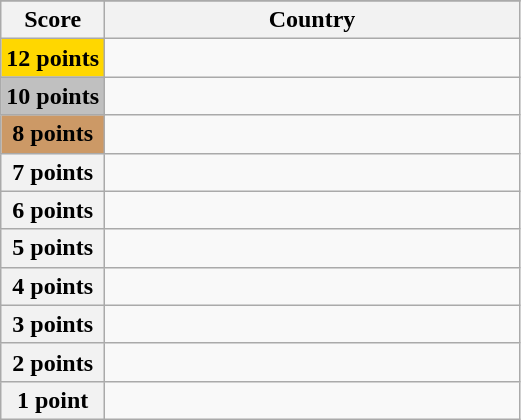<table class="wikitable">
<tr>
</tr>
<tr>
<th scope="col" width="20%">Score</th>
<th scope="col">Country</th>
</tr>
<tr>
<th scope="row" style="background:gold">12 points</th>
<td></td>
</tr>
<tr>
<th scope="row" style="background:silver">10 points</th>
<td></td>
</tr>
<tr>
<th scope="row" style="background:#CC9966">8 points</th>
<td></td>
</tr>
<tr>
<th scope="row">7 points</th>
<td></td>
</tr>
<tr>
<th scope="row">6 points</th>
<td></td>
</tr>
<tr>
<th scope="row">5 points</th>
<td></td>
</tr>
<tr>
<th scope="row">4 points</th>
<td></td>
</tr>
<tr>
<th scope="row">3 points</th>
<td></td>
</tr>
<tr>
<th scope="row">2 points</th>
<td></td>
</tr>
<tr>
<th scope="row">1 point</th>
<td></td>
</tr>
</table>
